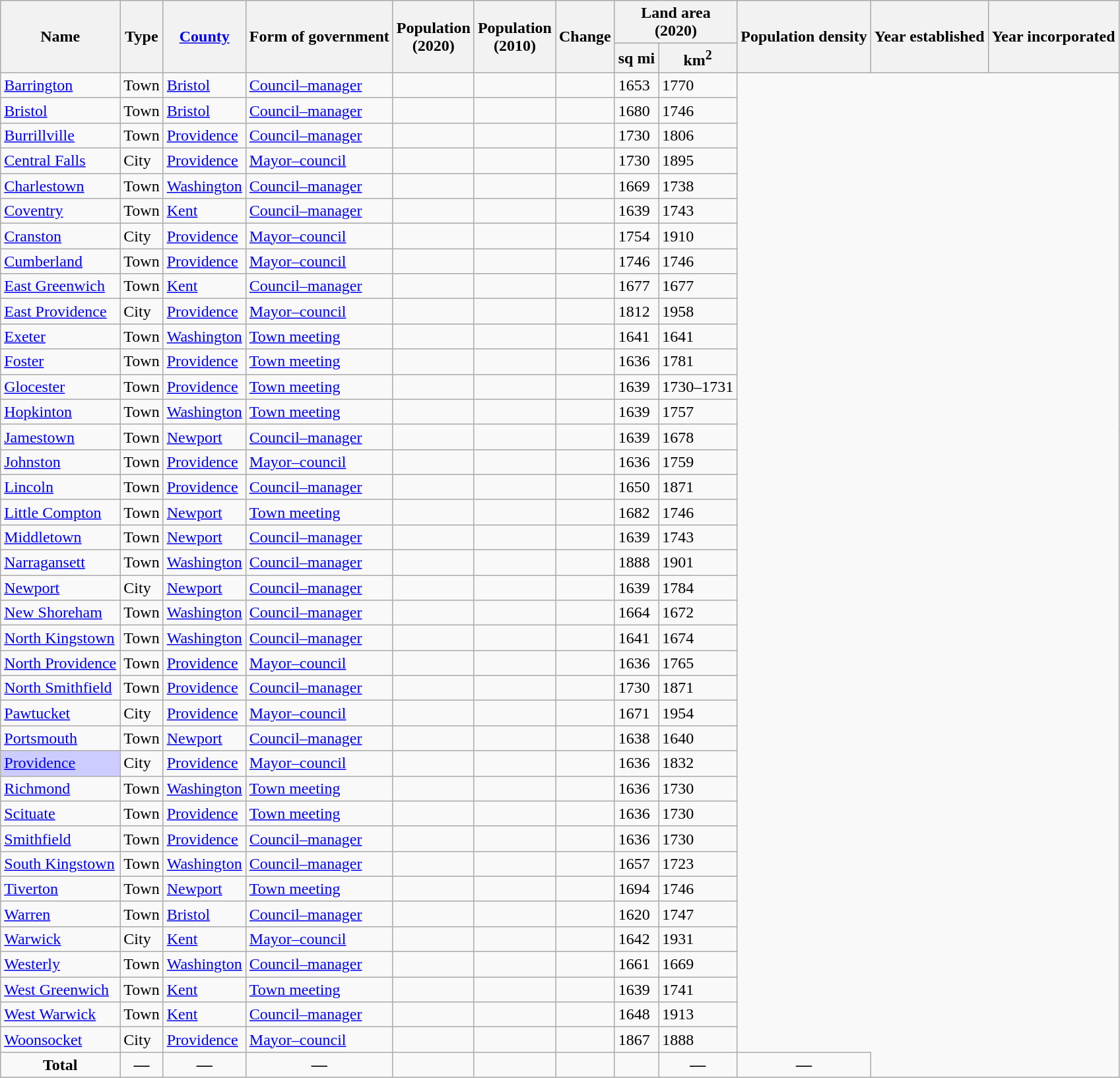<table class="wikitable sortable">
<tr>
<th scope="col"  rowspan=2>Name</th>
<th scope="col"  rowspan=2>Type</th>
<th scope="col"  rowspan=2><a href='#'>County</a></th>
<th scope="col"  rowspan=2>Form of government</th>
<th scope="col"  rowspan=2>Population<br>(2020)</th>
<th scope="col"  rowspan=2>Population<br>(2010)</th>
<th scope="col"  rowspan=2>Change</th>
<th scope="col"  colspan=2>Land area<br>(2020)</th>
<th scope="col"  rowspan=2 data-sort-type="number">Population density</th>
<th scope="col"  rowspan=2>Year established<br></th>
<th scope="col"  rowspan=2>Year incorporated<br></th>
</tr>
<tr>
<th>sq mi</th>
<th>km<sup>2</sup></th>
</tr>
<tr>
<td scope="row"><a href='#'>Barrington</a></td>
<td>Town</td>
<td><a href='#'>Bristol</a></td>
<td><a href='#'>Council&ndash;manager</a></td>
<td></td>
<td></td>
<td></td>
<td>1653</td>
<td>1770</td>
</tr>
<tr>
<td scope="row"><a href='#'>Bristol</a></td>
<td>Town</td>
<td><a href='#'>Bristol</a></td>
<td><a href='#'>Council&ndash;manager</a></td>
<td></td>
<td></td>
<td></td>
<td>1680</td>
<td>1746</td>
</tr>
<tr>
<td scope="row"><a href='#'>Burrillville</a></td>
<td>Town</td>
<td><a href='#'>Providence</a></td>
<td><a href='#'>Council&ndash;manager</a></td>
<td></td>
<td></td>
<td></td>
<td>1730</td>
<td>1806</td>
</tr>
<tr>
<td scope="row"><a href='#'>Central Falls</a></td>
<td>City</td>
<td><a href='#'>Providence</a></td>
<td><a href='#'>Mayor&ndash;council</a></td>
<td></td>
<td></td>
<td></td>
<td>1730</td>
<td>1895</td>
</tr>
<tr>
<td scope="row"><a href='#'>Charlestown</a></td>
<td>Town</td>
<td><a href='#'>Washington</a></td>
<td><a href='#'>Council&ndash;manager</a></td>
<td></td>
<td></td>
<td></td>
<td>1669</td>
<td>1738</td>
</tr>
<tr>
<td scope="row"><a href='#'>Coventry</a></td>
<td>Town</td>
<td><a href='#'>Kent</a></td>
<td><a href='#'>Council&ndash;manager</a></td>
<td></td>
<td></td>
<td></td>
<td>1639</td>
<td>1743</td>
</tr>
<tr>
<td scope="row"><a href='#'>Cranston</a></td>
<td>City</td>
<td><a href='#'>Providence</a></td>
<td><a href='#'>Mayor&ndash;council</a></td>
<td></td>
<td></td>
<td></td>
<td>1754</td>
<td>1910</td>
</tr>
<tr>
<td scope="row"><a href='#'>Cumberland</a></td>
<td>Town</td>
<td><a href='#'>Providence</a></td>
<td><a href='#'>Mayor&ndash;council</a></td>
<td></td>
<td></td>
<td></td>
<td>1746</td>
<td>1746</td>
</tr>
<tr>
<td scope="row"><a href='#'>East Greenwich</a></td>
<td>Town</td>
<td><a href='#'>Kent</a></td>
<td><a href='#'>Council&ndash;manager</a></td>
<td></td>
<td></td>
<td></td>
<td>1677</td>
<td>1677</td>
</tr>
<tr>
<td scope="row"><a href='#'>East Providence</a></td>
<td>City</td>
<td><a href='#'>Providence</a></td>
<td><a href='#'>Mayor&ndash;council</a></td>
<td></td>
<td></td>
<td></td>
<td>1812</td>
<td>1958</td>
</tr>
<tr>
<td scope="row"><a href='#'>Exeter</a></td>
<td>Town</td>
<td><a href='#'>Washington</a></td>
<td><a href='#'>Town meeting</a></td>
<td></td>
<td></td>
<td></td>
<td>1641</td>
<td>1641</td>
</tr>
<tr>
<td scope="row"><a href='#'>Foster</a></td>
<td>Town</td>
<td><a href='#'>Providence</a></td>
<td><a href='#'>Town meeting</a></td>
<td></td>
<td></td>
<td></td>
<td>1636</td>
<td>1781</td>
</tr>
<tr>
<td scope="row"><a href='#'>Glocester</a></td>
<td>Town</td>
<td><a href='#'>Providence</a></td>
<td><a href='#'>Town meeting</a></td>
<td></td>
<td></td>
<td></td>
<td>1639</td>
<td>1730–1731</td>
</tr>
<tr>
<td scope="row"><a href='#'>Hopkinton</a></td>
<td>Town</td>
<td><a href='#'>Washington</a></td>
<td><a href='#'>Town meeting</a></td>
<td></td>
<td></td>
<td></td>
<td>1639</td>
<td>1757</td>
</tr>
<tr>
<td scope="row"><a href='#'>Jamestown</a></td>
<td>Town</td>
<td><a href='#'>Newport</a></td>
<td><a href='#'>Council&ndash;manager</a></td>
<td></td>
<td></td>
<td></td>
<td>1639</td>
<td>1678</td>
</tr>
<tr>
<td scope="row"><a href='#'>Johnston</a></td>
<td>Town</td>
<td><a href='#'>Providence</a></td>
<td><a href='#'>Mayor&ndash;council</a></td>
<td></td>
<td></td>
<td></td>
<td>1636</td>
<td>1759</td>
</tr>
<tr>
<td scope="row"><a href='#'>Lincoln</a></td>
<td>Town</td>
<td><a href='#'>Providence</a></td>
<td><a href='#'>Council&ndash;manager</a></td>
<td></td>
<td></td>
<td></td>
<td>1650</td>
<td>1871</td>
</tr>
<tr>
<td scope="row"><a href='#'>Little Compton</a></td>
<td>Town</td>
<td><a href='#'>Newport</a></td>
<td><a href='#'>Town meeting</a></td>
<td></td>
<td></td>
<td></td>
<td>1682</td>
<td>1746</td>
</tr>
<tr>
<td scope="row"><a href='#'>Middletown</a></td>
<td>Town</td>
<td><a href='#'>Newport</a></td>
<td><a href='#'>Council&ndash;manager</a></td>
<td></td>
<td></td>
<td></td>
<td>1639</td>
<td>1743</td>
</tr>
<tr>
<td scope="row"><a href='#'>Narragansett</a></td>
<td>Town</td>
<td><a href='#'>Washington</a></td>
<td><a href='#'>Council&ndash;manager</a></td>
<td></td>
<td></td>
<td></td>
<td>1888</td>
<td>1901</td>
</tr>
<tr>
<td scope="row"><a href='#'>Newport</a></td>
<td>City</td>
<td><a href='#'>Newport</a></td>
<td><a href='#'>Council&ndash;manager</a></td>
<td></td>
<td></td>
<td></td>
<td>1639</td>
<td>1784</td>
</tr>
<tr>
<td scope="row"><a href='#'>New Shoreham</a></td>
<td>Town</td>
<td><a href='#'>Washington</a></td>
<td><a href='#'>Council&ndash;manager</a></td>
<td></td>
<td></td>
<td></td>
<td>1664</td>
<td>1672</td>
</tr>
<tr>
<td scope="row"><a href='#'>North Kingstown</a></td>
<td>Town</td>
<td><a href='#'>Washington</a></td>
<td><a href='#'>Council&ndash;manager</a></td>
<td></td>
<td></td>
<td></td>
<td>1641</td>
<td>1674</td>
</tr>
<tr>
<td scope="row"><a href='#'>North Providence</a></td>
<td>Town</td>
<td><a href='#'>Providence</a></td>
<td><a href='#'>Mayor&ndash;council</a></td>
<td></td>
<td></td>
<td></td>
<td>1636</td>
<td>1765</td>
</tr>
<tr>
<td scope="row"><a href='#'>North Smithfield</a></td>
<td>Town</td>
<td><a href='#'>Providence</a></td>
<td><a href='#'>Council&ndash;manager</a></td>
<td></td>
<td></td>
<td></td>
<td>1730</td>
<td>1871</td>
</tr>
<tr>
<td scope="row"><a href='#'>Pawtucket</a></td>
<td>City</td>
<td><a href='#'>Providence</a></td>
<td><a href='#'>Mayor&ndash;council</a></td>
<td></td>
<td></td>
<td></td>
<td>1671</td>
<td>1954</td>
</tr>
<tr>
<td scope="row"><a href='#'>Portsmouth</a></td>
<td>Town</td>
<td><a href='#'>Newport</a></td>
<td><a href='#'>Council&ndash;manager</a></td>
<td></td>
<td></td>
<td></td>
<td>1638</td>
<td>1640</td>
</tr>
<tr>
<td scope="row" style="background:#CCF;"><a href='#'>Providence</a></td>
<td>City</td>
<td><a href='#'>Providence</a></td>
<td><a href='#'>Mayor&ndash;council</a></td>
<td></td>
<td></td>
<td></td>
<td>1636</td>
<td>1832</td>
</tr>
<tr>
<td scope="row"><a href='#'>Richmond</a></td>
<td>Town</td>
<td><a href='#'>Washington</a></td>
<td><a href='#'>Town meeting</a></td>
<td></td>
<td></td>
<td></td>
<td>1636</td>
<td>1730</td>
</tr>
<tr>
<td scope="row"><a href='#'>Scituate</a></td>
<td>Town</td>
<td><a href='#'>Providence</a></td>
<td><a href='#'>Town meeting</a></td>
<td></td>
<td></td>
<td></td>
<td>1636</td>
<td>1730</td>
</tr>
<tr>
<td scope="row"><a href='#'>Smithfield</a></td>
<td>Town</td>
<td><a href='#'>Providence</a></td>
<td><a href='#'>Council&ndash;manager</a></td>
<td></td>
<td></td>
<td></td>
<td>1636</td>
<td>1730</td>
</tr>
<tr>
<td scope="row"><a href='#'>South Kingstown</a></td>
<td>Town</td>
<td><a href='#'>Washington</a></td>
<td><a href='#'>Council&ndash;manager</a></td>
<td></td>
<td></td>
<td></td>
<td>1657</td>
<td>1723</td>
</tr>
<tr>
<td scope="row"><a href='#'>Tiverton</a></td>
<td>Town</td>
<td><a href='#'>Newport</a></td>
<td><a href='#'>Town meeting</a></td>
<td></td>
<td></td>
<td></td>
<td>1694</td>
<td>1746</td>
</tr>
<tr>
<td scope="row"><a href='#'>Warren</a></td>
<td>Town</td>
<td><a href='#'>Bristol</a></td>
<td><a href='#'>Council&ndash;manager</a></td>
<td></td>
<td></td>
<td></td>
<td>1620</td>
<td>1747</td>
</tr>
<tr>
<td scope="row"><a href='#'>Warwick</a></td>
<td>City</td>
<td><a href='#'>Kent</a></td>
<td><a href='#'>Mayor&ndash;council</a></td>
<td></td>
<td></td>
<td></td>
<td>1642</td>
<td>1931</td>
</tr>
<tr>
<td scope="row"><a href='#'>Westerly</a></td>
<td>Town</td>
<td><a href='#'>Washington</a></td>
<td><a href='#'>Council&ndash;manager</a></td>
<td></td>
<td></td>
<td></td>
<td>1661</td>
<td>1669</td>
</tr>
<tr>
<td scope="row"><a href='#'>West Greenwich</a></td>
<td>Town</td>
<td><a href='#'>Kent</a></td>
<td><a href='#'>Town meeting</a></td>
<td></td>
<td></td>
<td></td>
<td>1639</td>
<td>1741</td>
</tr>
<tr>
<td scope="row"><a href='#'>West Warwick</a></td>
<td>Town</td>
<td><a href='#'>Kent</a></td>
<td><a href='#'>Council&ndash;manager</a></td>
<td></td>
<td></td>
<td></td>
<td>1648</td>
<td>1913</td>
</tr>
<tr>
<td scope="row"><a href='#'>Woonsocket</a></td>
<td>City</td>
<td><a href='#'>Providence</a></td>
<td><a href='#'>Mayor&ndash;council</a></td>
<td></td>
<td></td>
<td></td>
<td>1867</td>
<td>1888</td>
</tr>
<tr class="sortbottom" style="text-align:center;" style="background: #f2f2f2;">
<td><strong>Total</strong></td>
<td align=center><strong>—</strong></td>
<td align=center><strong>—</strong></td>
<td align=center><strong>—</strong></td>
<td></td>
<td align=right><strong></strong></td>
<td align=right><strong></strong></td>
<td><strong></strong></td>
<td align=center><strong>—</strong></td>
<td align=center><strong>—</strong></td>
</tr>
</table>
